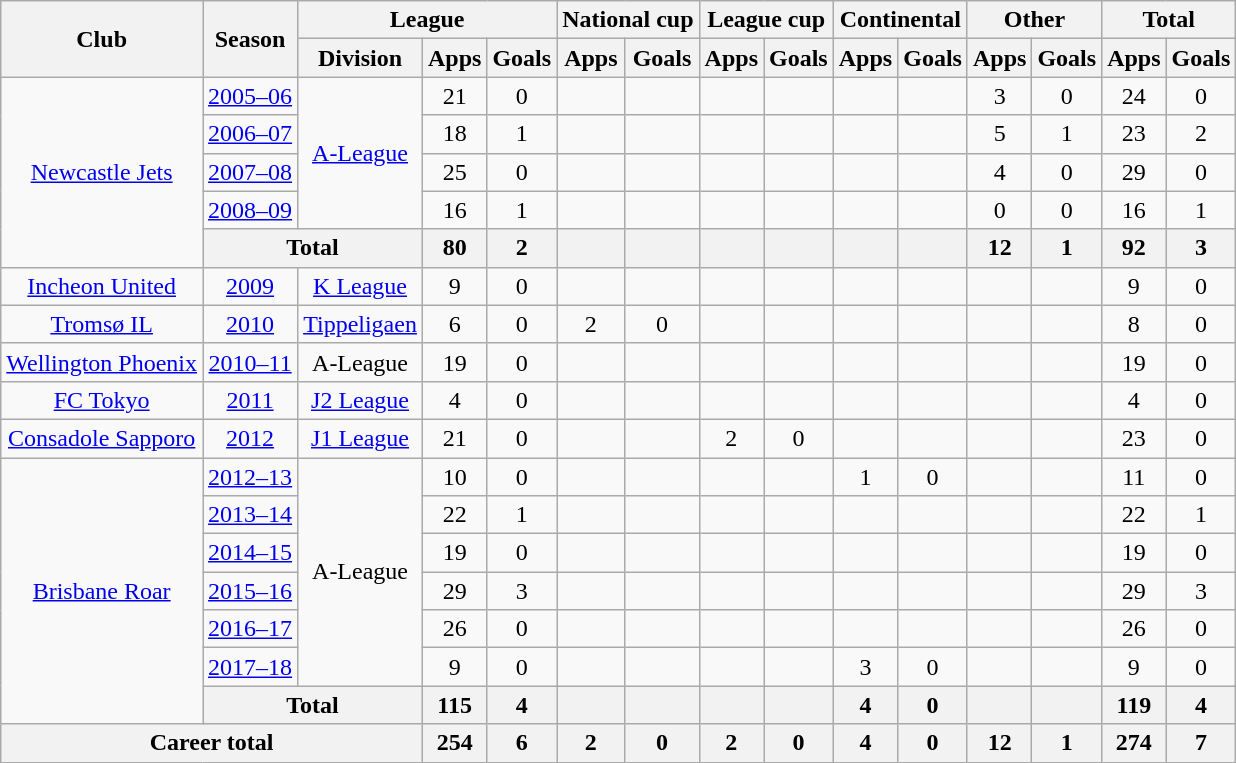<table class="wikitable" style="text-align:center">
<tr>
<th rowspan="2">Club</th>
<th rowspan="2">Season</th>
<th colspan="3">League</th>
<th colspan="2">National cup</th>
<th colspan="2">League cup</th>
<th colspan="2">Continental</th>
<th colspan="2">Other</th>
<th colspan="2">Total</th>
</tr>
<tr>
<th>Division</th>
<th>Apps</th>
<th>Goals</th>
<th>Apps</th>
<th>Goals</th>
<th>Apps</th>
<th>Goals</th>
<th>Apps</th>
<th>Goals</th>
<th>Apps</th>
<th>Goals</th>
<th>Apps</th>
<th>Goals</th>
</tr>
<tr>
<td rowspan="5"><a href='#'>Newcastle Jets</a></td>
<td><a href='#'>2005–06</a></td>
<td rowspan="4"><a href='#'>A-League</a></td>
<td>21</td>
<td>0</td>
<td></td>
<td></td>
<td></td>
<td></td>
<td></td>
<td></td>
<td>3</td>
<td>0</td>
<td>24</td>
<td>0</td>
</tr>
<tr>
<td><a href='#'>2006–07</a></td>
<td>18</td>
<td>1</td>
<td></td>
<td></td>
<td></td>
<td></td>
<td></td>
<td></td>
<td>5</td>
<td>1</td>
<td>23</td>
<td>2</td>
</tr>
<tr>
<td><a href='#'>2007–08</a></td>
<td>25</td>
<td>0</td>
<td></td>
<td></td>
<td></td>
<td></td>
<td></td>
<td></td>
<td>4</td>
<td>0</td>
<td>29</td>
<td>0</td>
</tr>
<tr>
<td><a href='#'>2008–09</a></td>
<td>16</td>
<td>1</td>
<td></td>
<td></td>
<td></td>
<td></td>
<td></td>
<td></td>
<td>0</td>
<td>0</td>
<td>16</td>
<td>1</td>
</tr>
<tr>
<th colspan="2">Total</th>
<th>80</th>
<th>2</th>
<th></th>
<th></th>
<th></th>
<th></th>
<th></th>
<th></th>
<th>12</th>
<th>1</th>
<th>92</th>
<th>3</th>
</tr>
<tr>
<td><a href='#'>Incheon United</a></td>
<td><a href='#'>2009</a></td>
<td><a href='#'>K League</a></td>
<td>9</td>
<td>0</td>
<td></td>
<td></td>
<td></td>
<td></td>
<td></td>
<td></td>
<td></td>
<td></td>
<td>9</td>
<td>0</td>
</tr>
<tr>
<td><a href='#'>Tromsø IL</a></td>
<td><a href='#'>2010</a></td>
<td><a href='#'>Tippeligaen</a></td>
<td>6</td>
<td>0</td>
<td>2</td>
<td>0</td>
<td></td>
<td></td>
<td></td>
<td></td>
<td></td>
<td></td>
<td>8</td>
<td>0</td>
</tr>
<tr>
<td><a href='#'>Wellington Phoenix</a></td>
<td><a href='#'>2010–11</a></td>
<td>A-League</td>
<td>19</td>
<td>0</td>
<td></td>
<td></td>
<td></td>
<td></td>
<td></td>
<td></td>
<td></td>
<td></td>
<td>19</td>
<td>0</td>
</tr>
<tr>
<td><a href='#'>FC Tokyo</a></td>
<td><a href='#'>2011</a></td>
<td><a href='#'>J2 League</a></td>
<td>4</td>
<td>0</td>
<td></td>
<td></td>
<td></td>
<td></td>
<td></td>
<td></td>
<td></td>
<td></td>
<td>4</td>
<td>0</td>
</tr>
<tr>
<td><a href='#'>Consadole Sapporo</a></td>
<td><a href='#'>2012</a></td>
<td><a href='#'>J1 League</a></td>
<td>21</td>
<td>0</td>
<td></td>
<td></td>
<td>2</td>
<td>0</td>
<td></td>
<td></td>
<td></td>
<td></td>
<td>23</td>
<td>0</td>
</tr>
<tr>
<td rowspan="7"><a href='#'>Brisbane Roar</a></td>
<td><a href='#'>2012–13</a></td>
<td rowspan="6">A-League</td>
<td>10</td>
<td>0</td>
<td></td>
<td></td>
<td></td>
<td></td>
<td>1</td>
<td>0</td>
<td></td>
<td></td>
<td>11</td>
<td>0</td>
</tr>
<tr>
<td><a href='#'>2013–14</a></td>
<td>22</td>
<td>1</td>
<td></td>
<td></td>
<td></td>
<td></td>
<td></td>
<td></td>
<td></td>
<td></td>
<td>22</td>
<td>1</td>
</tr>
<tr>
<td><a href='#'>2014–15</a></td>
<td>19</td>
<td>0</td>
<td></td>
<td></td>
<td></td>
<td></td>
<td></td>
<td></td>
<td></td>
<td></td>
<td>19</td>
<td>0</td>
</tr>
<tr>
<td><a href='#'>2015–16</a></td>
<td>29</td>
<td>3</td>
<td></td>
<td></td>
<td></td>
<td></td>
<td></td>
<td></td>
<td></td>
<td></td>
<td>29</td>
<td>3</td>
</tr>
<tr>
<td><a href='#'>2016–17</a></td>
<td>26</td>
<td>0</td>
<td></td>
<td></td>
<td></td>
<td></td>
<td></td>
<td></td>
<td></td>
<td></td>
<td>26</td>
<td>0</td>
</tr>
<tr>
<td><a href='#'>2017–18</a></td>
<td>9</td>
<td>0</td>
<td></td>
<td></td>
<td></td>
<td></td>
<td>3</td>
<td>0</td>
<td></td>
<td></td>
<td>9</td>
<td>0</td>
</tr>
<tr>
<th colspan="2">Total</th>
<th>115</th>
<th>4</th>
<th></th>
<th></th>
<th></th>
<th></th>
<th>4</th>
<th>0</th>
<th></th>
<th></th>
<th>119</th>
<th>4</th>
</tr>
<tr>
<th colspan="3">Career total</th>
<th>254</th>
<th>6</th>
<th>2</th>
<th>0</th>
<th>2</th>
<th>0</th>
<th>4</th>
<th>0</th>
<th>12</th>
<th>1</th>
<th>274</th>
<th>7</th>
</tr>
</table>
